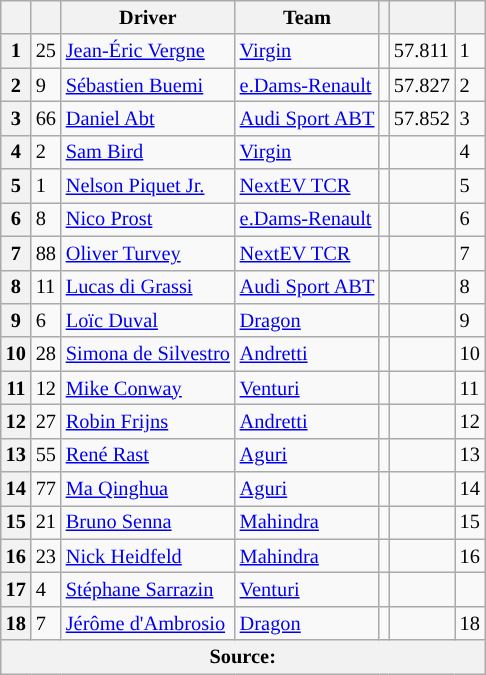<table class="wikitable sortable" style="font-size: 85%">
<tr>
<th scope="col"></th>
<th scope="col"></th>
<th scope="col">Driver</th>
<th scope="col">Team</th>
<th scope="col"></th>
<th scope="col"></th>
<th scope="col"></th>
</tr>
<tr>
<th scope="row">1</th>
<td>25</td>
<td data-sort-value="VER"> <a href='#'>Jean-Éric Vergne</a></td>
<td><a href='#'>Virgin</a></td>
<td></td>
<td>57.811</td>
<td>1</td>
</tr>
<tr>
<th scope="row">2</th>
<td>9</td>
<td data-sort-value="BUE"> <a href='#'>Sébastien Buemi</a></td>
<td><a href='#'>e.Dams-Renault</a></td>
<td></td>
<td>57.827</td>
<td>2</td>
</tr>
<tr>
<th scope="row">3</th>
<td>66</td>
<td data-sort-value="ABT"> <a href='#'>Daniel Abt</a></td>
<td><a href='#'>Audi Sport ABT</a></td>
<td></td>
<td>57.852</td>
<td>3</td>
</tr>
<tr>
<th scope="row">4</th>
<td>2</td>
<td data-sort-value="BIR"> <a href='#'>Sam Bird</a></td>
<td><a href='#'>Virgin</a></td>
<td></td>
<td></td>
<td>4</td>
</tr>
<tr>
<th scope="row">5</th>
<td>1</td>
<td data-sort-value="PIQ"> <a href='#'>Nelson Piquet Jr.</a></td>
<td><a href='#'>NextEV TCR</a></td>
<td></td>
<td></td>
<td>5</td>
</tr>
<tr>
<th scope="row">6</th>
<td>8</td>
<td data-sort-value="PRO"> <a href='#'>Nico Prost</a></td>
<td><a href='#'>e.Dams-Renault</a></td>
<td></td>
<td></td>
<td>6</td>
</tr>
<tr>
<th scope="row">7</th>
<td>88</td>
<td data-sort-value="TUR"> <a href='#'>Oliver Turvey</a></td>
<td><a href='#'>NextEV TCR</a></td>
<td></td>
<td></td>
<td>7</td>
</tr>
<tr>
<th scope="row">8</th>
<td>11</td>
<td data-sort-value="DIG"> <a href='#'>Lucas di Grassi</a></td>
<td><a href='#'>Audi Sport ABT</a></td>
<td></td>
<td></td>
<td>8</td>
</tr>
<tr>
<th scope="row">9</th>
<td>6</td>
<td data-sort-value="DUV"> <a href='#'>Loïc Duval</a></td>
<td><a href='#'>Dragon</a></td>
<td></td>
<td></td>
<td>9</td>
</tr>
<tr>
<th scope="row">10</th>
<td>28</td>
<td data-sort-value="DES"> <a href='#'>Simona de Silvestro</a></td>
<td><a href='#'>Andretti</a></td>
<td></td>
<td></td>
<td>10</td>
</tr>
<tr>
<th scope="row">11</th>
<td>12</td>
<td data-sort-value="CON"> <a href='#'>Mike Conway</a></td>
<td><a href='#'>Venturi</a></td>
<td></td>
<td></td>
<td>11</td>
</tr>
<tr>
<th scope="row">12</th>
<td>27</td>
<td data-sort-value="FRI"> <a href='#'>Robin Frijns</a></td>
<td><a href='#'>Andretti</a></td>
<td></td>
<td></td>
<td>12</td>
</tr>
<tr>
<th scope="row">13</th>
<td>55</td>
<td data-sort-value="RAS"> <a href='#'>René Rast</a></td>
<td><a href='#'>Aguri</a></td>
<td></td>
<td></td>
<td>13</td>
</tr>
<tr>
<th scope="row">14</th>
<td>77</td>
<td data-sort-value="MA"> <a href='#'>Ma Qinghua</a></td>
<td><a href='#'>Aguri</a></td>
<td></td>
<td></td>
<td>14</td>
</tr>
<tr>
<th scope="row">15</th>
<td>21</td>
<td data-sort-value="SEN"> <a href='#'>Bruno Senna</a></td>
<td><a href='#'>Mahindra</a></td>
<td></td>
<td></td>
<td>15</td>
</tr>
<tr>
<th scope="row">16</th>
<td>23</td>
<td data-sort-value="HEI"> <a href='#'>Nick Heidfeld</a></td>
<td><a href='#'>Mahindra</a></td>
<td></td>
<td></td>
<td>16</td>
</tr>
<tr>
<th scope="row">17</th>
<td>4</td>
<td data-sort-value="SAR"> <a href='#'>Stéphane Sarrazin</a></td>
<td><a href='#'>Venturi</a></td>
<td></td>
<td></td>
<td data-sort-value="17"></td>
</tr>
<tr>
<th scope="row">18</th>
<td>7</td>
<td data-sort-value="DAM"> <a href='#'>Jérôme d'Ambrosio</a></td>
<td><a href='#'>Dragon</a></td>
<td></td>
<td></td>
<td>18</td>
</tr>
<tr>
<th colspan="7">Source:</th>
</tr>
</table>
